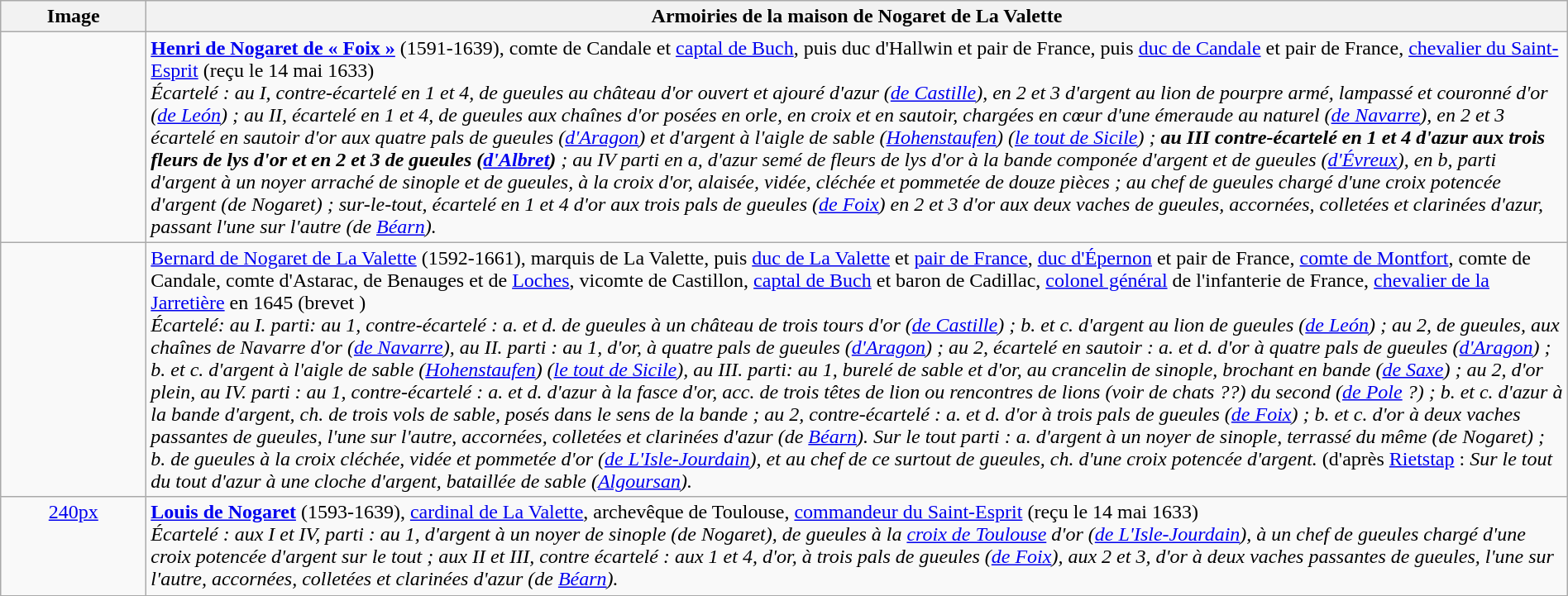<table class="wikitable" width="100%">
<tr>
<th width="110">Image</th>
<th>Armoiries de la maison de Nogaret de La Valette</th>
</tr>
<tr valign="top">
<td align="center"><div><div><div></div></div></div></td>
<td><strong><a href='#'>Henri de Nogaret de « Foix »</a></strong> (1591-1639), comte de Candale et <a href='#'>captal de Buch</a>, puis duc d'Hallwin et pair de France, puis <a href='#'>duc de Candale</a> et pair de France, <a href='#'>chevalier du Saint-Esprit</a> (reçu le 14 mai 1633)<br><em>Écartelé : au I, contre-écartelé en 1 et 4, de gueules au château d'or ouvert et ajouré d'azur (<a href='#'>de Castille</a>), en 2 et 3 d'argent au lion de pourpre armé, lampassé et couronné d'or (<a href='#'>de León</a>) ; au II, écartelé en 1 et 4, de gueules aux chaînes d'or posées en orle, en croix et en sautoir, chargées en cœur d'une émeraude au naturel (<a href='#'>de Navarre</a>), en 2 et 3 écartelé en sautoir d'or aux quatre pals de gueules (<a href='#'>d'Aragon</a>) et d'argent à l'aigle de sable (<a href='#'>Hohenstaufen</a>) (<a href='#'>le tout de Sicile</a>) ; <strong>au III contre-écartelé en 1 et 4 d'azur aux trois fleurs de lys d'or et en 2 et 3 de gueules (<a href='#'>d'Albret</a>)</strong> ; au IV parti en a, d'azur semé de fleurs de lys d'or à la bande componée d'argent et de gueules (<a href='#'>d'Évreux</a>), en b, parti d'argent à un noyer arraché de sinople et de gueules, à la croix d'or, alaisée, vidée, cléchée et pommetée de douze pièces ; au chef de gueules chargé d'une croix potencée d'argent (de Nogaret) ; sur-le-tout, écartelé en 1 et 4 d'or aux trois pals de gueules (<a href='#'>de Foix</a>) en 2 et 3 d'or aux deux vaches de gueules, accornées, colletées et clarinées d'azur, passant l'une sur l'autre (de <a href='#'>Béarn</a>).</em></td>
</tr>
<tr valign="top">
<td align="center"></td>
<td><a href='#'>Bernard de Nogaret de La Valette</a> (1592-1661), marquis de La Valette, puis <a href='#'>duc de La Valette</a> et <a href='#'>pair de France</a>, <a href='#'>duc d'Épernon</a> et pair de France, <a href='#'>comte de Montfort</a>, comte de Candale, comte d'Astarac, de Benauges et de <a href='#'>Loches</a>, vicomte de Castillon, <a href='#'>captal de Buch</a> et baron de Cadillac, <a href='#'>colonel général</a> de l'infanterie de France, <a href='#'>chevalier de la Jarretière</a> en 1645 (brevet )<br><em>Écartelé: au I. parti: au 1, contre-écartelé : a. et d. de gueules à un château de trois tours d'or (<a href='#'>de Castille</a>) ; b. et c. d'argent au lion de gueules (<a href='#'>de León</a>) ; au 2, de gueules, aux chaînes de Navarre d'or (<a href='#'>de Navarre</a>), au II. parti : au 1, d'or, à quatre pals de gueules (<a href='#'>d'Aragon</a>) ; au 2, écartelé en sautoir : a. et d. d'or à quatre pals de gueules (<a href='#'>d'Aragon</a>) ; b. et c. d'argent à l'aigle de sable (<a href='#'>Hohenstaufen</a>) (<a href='#'>le tout de Sicile</a>), au III. parti: au 1, burelé de sable et d'or, au crancelin de sinople, brochant en bande (<a href='#'>de Saxe</a>) ; au 2, d'or plein, au IV. parti : au 1, contre-écartelé : a. et d. d'azur à la fasce d'or, acc. de trois têtes de lion ou rencontres de lions (voir de chats ??) du second (<a href='#'>de Pole</a> ?) ; b. et c. d'azur à la bande d'argent, ch. de trois vols de sable, posés dans le sens de la bande ; au 2, contre-écartelé : a. et d. d'or à trois pals de gueules (<a href='#'>de Foix</a>) ; b. et c. d'or à deux vaches passantes de gueules, l'une sur l'autre, accornées, colletées et clarinées d'azur (de <a href='#'>Béarn</a>). Sur le tout parti : a. d'argent à un noyer de sinople, terrassé du même (de Nogaret) ; b. de gueules à la croix cléchée, vidée et pommetée d'or (<a href='#'>de L'Isle-Jourdain</a>), et au chef de ce surtout de gueules, ch. d'une croix potencée d'argent.</em> (d'après <a href='#'>Rietstap</a> : <em>Sur le tout du tout d'azur à une cloche d'argent, bataillée de sable (<a href='#'>Algoursan</a>).</em></td>
</tr>
<tr valign="top">
<td align="center"><div><a href='#'>240px</a><div><div></div></div></div></td>
<td><strong><a href='#'>Louis de Nogaret</a></strong> (1593-1639), <a href='#'>cardinal de La Valette</a>, archevêque de Toulouse, <a href='#'>commandeur du Saint-Esprit</a> (reçu le 14 mai 1633)<br><em>Écartelé : aux I et IV, parti : au 1, d'argent à un noyer de sinople (de Nogaret), de gueules à la <a href='#'>croix de Toulouse</a> d'or (<a href='#'>de L'Isle-Jourdain</a>), à un chef de gueules chargé d'une croix potencée d'argent sur le tout ; aux II et III, contre écartelé : aux 1 et 4, d'or, à trois pals de gueules (<a href='#'>de Foix</a>), aux 2 et 3, d'or à deux vaches passantes de gueules, l'une sur l'autre, accornées, colletées et clarinées d'azur (de <a href='#'>Béarn</a>).</em></td>
</tr>
</table>
